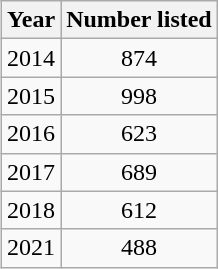<table class="wikitable" style="float:right; text-align:center; margin:2em;">
<tr>
<th>Year</th>
<th>Number listed</th>
</tr>
<tr>
<td>2014</td>
<td>874</td>
</tr>
<tr>
<td>2015</td>
<td>998</td>
</tr>
<tr>
<td>2016</td>
<td>623</td>
</tr>
<tr>
<td>2017</td>
<td>689</td>
</tr>
<tr>
<td>2018</td>
<td>612</td>
</tr>
<tr>
<td>2021</td>
<td>488</td>
</tr>
</table>
